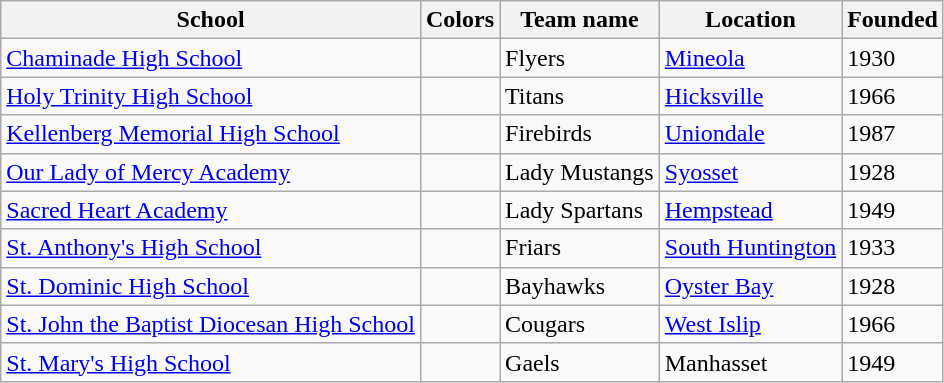<table class="wikitable">
<tr>
<th>School</th>
<th>Colors</th>
<th>Team name</th>
<th>Location</th>
<th>Founded</th>
</tr>
<tr>
<td><a href='#'>Chaminade High School</a></td>
<td></td>
<td>Flyers</td>
<td><a href='#'>Mineola</a></td>
<td>1930</td>
</tr>
<tr>
<td><a href='#'>Holy Trinity High School</a></td>
<td></td>
<td>Titans</td>
<td><a href='#'>Hicksville</a></td>
<td>1966</td>
</tr>
<tr>
<td><a href='#'>Kellenberg Memorial High School</a></td>
<td></td>
<td>Firebirds</td>
<td><a href='#'>Uniondale</a></td>
<td>1987</td>
</tr>
<tr>
<td><a href='#'>Our Lady of Mercy Academy</a></td>
<td></td>
<td>Lady Mustangs</td>
<td><a href='#'>Syosset</a></td>
<td>1928</td>
</tr>
<tr>
<td><a href='#'>Sacred Heart Academy</a></td>
<td></td>
<td>Lady Spartans</td>
<td><a href='#'>Hempstead</a></td>
<td>1949</td>
</tr>
<tr>
<td><a href='#'>St. Anthony's High School</a></td>
<td></td>
<td>Friars</td>
<td><a href='#'>South Huntington</a></td>
<td>1933</td>
</tr>
<tr>
<td><a href='#'>St. Dominic High School</a></td>
<td></td>
<td>Bayhawks</td>
<td><a href='#'>Oyster Bay</a></td>
<td>1928</td>
</tr>
<tr>
<td><a href='#'>St. John the Baptist Diocesan High School</a></td>
<td></td>
<td>Cougars</td>
<td><a href='#'>West Islip</a></td>
<td>1966</td>
</tr>
<tr>
<td><a href='#'>St. Mary's High School</a></td>
<td></td>
<td>Gaels</td>
<td>Manhasset</td>
<td>1949</td>
</tr>
</table>
